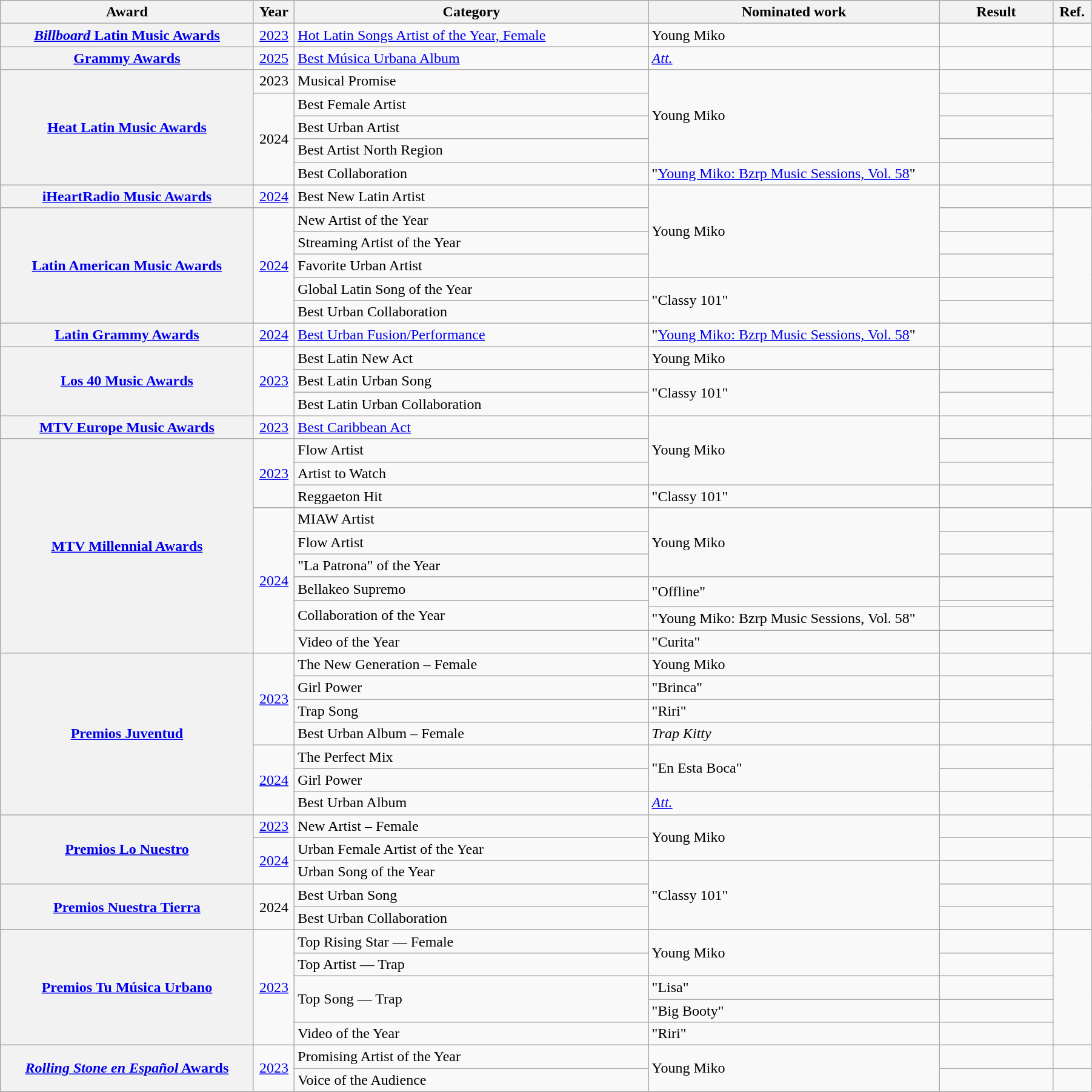<table class="wikitable sortable plainrowheaders" style="width:95%;">
<tr>
<th style="width:20%;">Award</th>
<th width=3%>Year</th>
<th style="width:28%;">Category</th>
<th style="width:23%;">Nominated work</th>
<th style="width:9%;">Result</th>
<th style="width:3%;">Ref.</th>
</tr>
<tr>
<th scope="row"><a href='#'><em>Billboard</em> Latin Music Awards</a></th>
<td align="center"><a href='#'>2023</a></td>
<td><a href='#'>Hot Latin Songs Artist of the Year, Female</a></td>
<td>Young Miko</td>
<td></td>
<td align="center"></td>
</tr>
<tr>
<th scope="row"><a href='#'>Grammy Awards</a></th>
<td align="center"><a href='#'>2025</a></td>
<td><a href='#'>Best Música Urbana Album</a></td>
<td><a href='#'><em>Att.</em></a></td>
<td></td>
<td align="center"></td>
</tr>
<tr>
<th rowspan="5" scope="row"><a href='#'>Heat Latin Music Awards</a></th>
<td align="center">2023</td>
<td>Musical Promise</td>
<td rowspan="4">Young Miko</td>
<td></td>
<td align="center"></td>
</tr>
<tr>
<td rowspan="4" align="center">2024</td>
<td>Best Female Artist</td>
<td></td>
<td align="center" rowspan="4"></td>
</tr>
<tr>
<td>Best Urban Artist</td>
<td></td>
</tr>
<tr>
<td>Best Artist North Region</td>
<td></td>
</tr>
<tr>
<td>Best Collaboration</td>
<td>"<a href='#'>Young Miko: Bzrp Music Sessions, Vol. 58</a>" </td>
<td></td>
</tr>
<tr>
<th scope="row"><a href='#'>iHeartRadio Music Awards</a></th>
<td align="center"><a href='#'>2024</a></td>
<td>Best New Latin Artist</td>
<td rowspan="4">Young Miko</td>
<td></td>
<td style="text-align:center;"></td>
</tr>
<tr>
<th rowspan="5" scope="row"><a href='#'>Latin American Music Awards</a></th>
<td rowspan="5" align="center"><a href='#'>2024</a></td>
<td>New Artist of the Year</td>
<td></td>
<td rowspan="5" align="center"></td>
</tr>
<tr>
<td>Streaming Artist of the Year</td>
<td></td>
</tr>
<tr>
<td>Favorite Urban Artist</td>
<td></td>
</tr>
<tr>
<td>Global Latin Song of the Year</td>
<td rowspan="2">"Classy 101" </td>
<td></td>
</tr>
<tr>
<td>Best Urban Collaboration</td>
<td></td>
</tr>
<tr>
<th scope="row"><a href='#'>Latin Grammy Awards</a></th>
<td align="center"><a href='#'>2024</a></td>
<td><a href='#'>Best Urban Fusion/Performance</a></td>
<td>"<a href='#'>Young Miko: Bzrp Music Sessions, Vol. 58</a>" </td>
<td></td>
<td align="center"></td>
</tr>
<tr>
<th rowspan="3" scope="row"><a href='#'>Los 40 Music Awards</a></th>
<td rowspan="3" align="center"><a href='#'>2023</a></td>
<td>Best Latin New Act</td>
<td>Young Miko</td>
<td></td>
<td rowspan="3" align="center"></td>
</tr>
<tr>
<td>Best Latin Urban Song</td>
<td rowspan="2">"Classy 101" </td>
<td></td>
</tr>
<tr>
<td>Best Latin Urban Collaboration</td>
<td></td>
</tr>
<tr>
<th scope="row"><a href='#'>MTV Europe Music Awards</a></th>
<td align="center"><a href='#'>2023</a></td>
<td><a href='#'>Best Caribbean Act</a></td>
<td rowspan="3">Young Miko</td>
<td></td>
<td align="center"></td>
</tr>
<tr>
<th scope="row" rowspan="10"><a href='#'>MTV Millennial Awards</a></th>
<td align="center" rowspan="3"><a href='#'>2023</a></td>
<td>Flow Artist</td>
<td></td>
<td rowspan="3" align="center"></td>
</tr>
<tr>
<td>Artist to Watch</td>
<td></td>
</tr>
<tr>
<td>Reggaeton Hit</td>
<td>"Classy 101" </td>
<td></td>
</tr>
<tr>
<td rowspan="7" align="center"><a href='#'>2024</a></td>
<td>MIAW Artist</td>
<td rowspan="3">Young Miko</td>
<td></td>
<td rowspan="7" align="center"></td>
</tr>
<tr>
<td>Flow Artist</td>
<td></td>
</tr>
<tr>
<td>"La Patrona" of the Year</td>
<td></td>
</tr>
<tr>
<td>Bellakeo Supremo</td>
<td rowspan="2">"Offline" </td>
<td></td>
</tr>
<tr>
<td rowspan="2">Collaboration of the Year</td>
<td></td>
</tr>
<tr>
<td>"Young Miko: Bzrp Music Sessions, Vol. 58" </td>
<td></td>
</tr>
<tr>
<td>Video of the Year</td>
<td>"Curita"</td>
<td></td>
</tr>
<tr>
<th scope="row" rowspan="7"><a href='#'>Premios Juventud</a></th>
<td align="center" rowspan="4"><a href='#'>2023</a></td>
<td>The New Generation – Female</td>
<td>Young Miko</td>
<td></td>
<td rowspan="4" align="center"><br></td>
</tr>
<tr>
<td>Girl Power</td>
<td>"Brinca" </td>
<td></td>
</tr>
<tr>
<td>Trap Song</td>
<td>"Riri"</td>
<td></td>
</tr>
<tr>
<td>Best Urban Album – Female</td>
<td><em>Trap Kitty</em></td>
<td></td>
</tr>
<tr>
<td rowspan="3" align="center"><a href='#'>2024</a></td>
<td>The Perfect Mix</td>
<td rowspan="2">"En Esta Boca" </td>
<td></td>
<td style="text-align:center;" rowspan="3"></td>
</tr>
<tr>
<td>Girl Power</td>
<td></td>
</tr>
<tr>
<td>Best Urban Album</td>
<td><em><a href='#'>Att.</a></em></td>
<td></td>
</tr>
<tr>
<th rowspan="3" scope="row"><a href='#'>Premios Lo Nuestro</a></th>
<td align="center"><a href='#'>2023</a></td>
<td>New Artist – Female</td>
<td rowspan="2">Young Miko</td>
<td></td>
<td align="center"></td>
</tr>
<tr>
<td rowspan="2" align="center"><a href='#'>2024</a></td>
<td>Urban Female Artist of the Year</td>
<td></td>
<td rowspan="2" align="center"></td>
</tr>
<tr>
<td>Urban Song of the Year</td>
<td rowspan="3">"Classy 101" </td>
<td></td>
</tr>
<tr>
<th rowspan="2" scope="row"><a href='#'>Premios Nuestra Tierra</a></th>
<td rowspan="2" align="center">2024</td>
<td>Best Urban Song</td>
<td></td>
<td rowspan="2" align="center"></td>
</tr>
<tr>
<td>Best Urban Collaboration</td>
<td></td>
</tr>
<tr>
<th rowspan="5" scope="row"><a href='#'>Premios Tu Música Urbano</a></th>
<td rowspan="5" align="center"><a href='#'>2023</a></td>
<td>Top Rising Star — Female</td>
<td rowspan="2">Young Miko</td>
<td></td>
<td rowspan="5"></td>
</tr>
<tr>
<td>Top Artist — Trap</td>
<td></td>
</tr>
<tr>
<td rowspan="2">Top Song — Trap</td>
<td>"Lisa"</td>
<td></td>
</tr>
<tr>
<td>"Big Booty" </td>
<td></td>
</tr>
<tr>
<td>Video of the Year</td>
<td>"Riri"</td>
<td></td>
</tr>
<tr>
<th scope="row" rowspan="2"><a href='#'><em>Rolling Stone en Español</em> Awards</a></th>
<td rowspan="2" align="center"><a href='#'>2023</a></td>
<td>Promising Artist of the Year</td>
<td rowspan="2">Young Miko</td>
<td></td>
<td align="center"></td>
</tr>
<tr>
<td>Voice of the Audience</td>
<td></td>
<td align="center"></td>
</tr>
<tr>
</tr>
</table>
